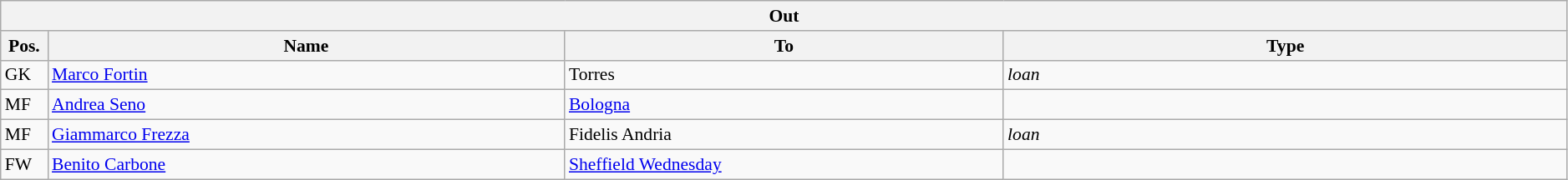<table class="wikitable" style="font-size:90%;width:99%;">
<tr>
<th colspan="4">Out</th>
</tr>
<tr>
<th width=3%>Pos.</th>
<th width=33%>Name</th>
<th width=28%>To</th>
<th width=36%>Type</th>
</tr>
<tr>
<td>GK</td>
<td><a href='#'>Marco Fortin</a></td>
<td>Torres</td>
<td><em>loan</em></td>
</tr>
<tr>
<td>MF</td>
<td><a href='#'>Andrea Seno</a></td>
<td><a href='#'>Bologna</a></td>
<td></td>
</tr>
<tr>
<td>MF</td>
<td><a href='#'>Giammarco Frezza</a></td>
<td>Fidelis Andria</td>
<td><em>loan</em></td>
</tr>
<tr>
<td>FW</td>
<td><a href='#'>Benito Carbone</a></td>
<td><a href='#'>Sheffield Wednesday</a></td>
<td></td>
</tr>
</table>
